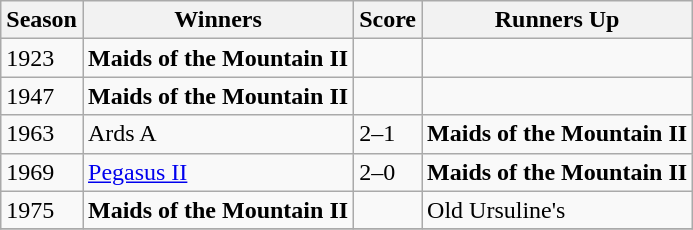<table class="wikitable collapsible">
<tr>
<th>Season</th>
<th>Winners</th>
<th>Score</th>
<th>Runners Up</th>
</tr>
<tr>
<td>1923</td>
<td><strong>Maids of the Mountain II</strong></td>
<td></td>
<td></td>
</tr>
<tr>
<td>1947</td>
<td><strong>Maids of the Mountain II</strong></td>
<td></td>
<td></td>
</tr>
<tr>
<td>1963</td>
<td>Ards A </td>
<td>2–1 </td>
<td><strong>Maids of the Mountain II</strong></td>
</tr>
<tr>
<td>1969</td>
<td><a href='#'>Pegasus II</a></td>
<td>2–0</td>
<td><strong>Maids of the Mountain II</strong></td>
</tr>
<tr>
<td>1975</td>
<td><strong>Maids of the Mountain II</strong></td>
<td></td>
<td>Old Ursuline's </td>
</tr>
<tr>
</tr>
</table>
